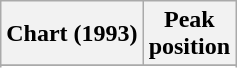<table class="wikitable sortable">
<tr>
<th align="left">Chart (1993)</th>
<th align="center">Peak<br>position</th>
</tr>
<tr>
</tr>
<tr>
</tr>
</table>
